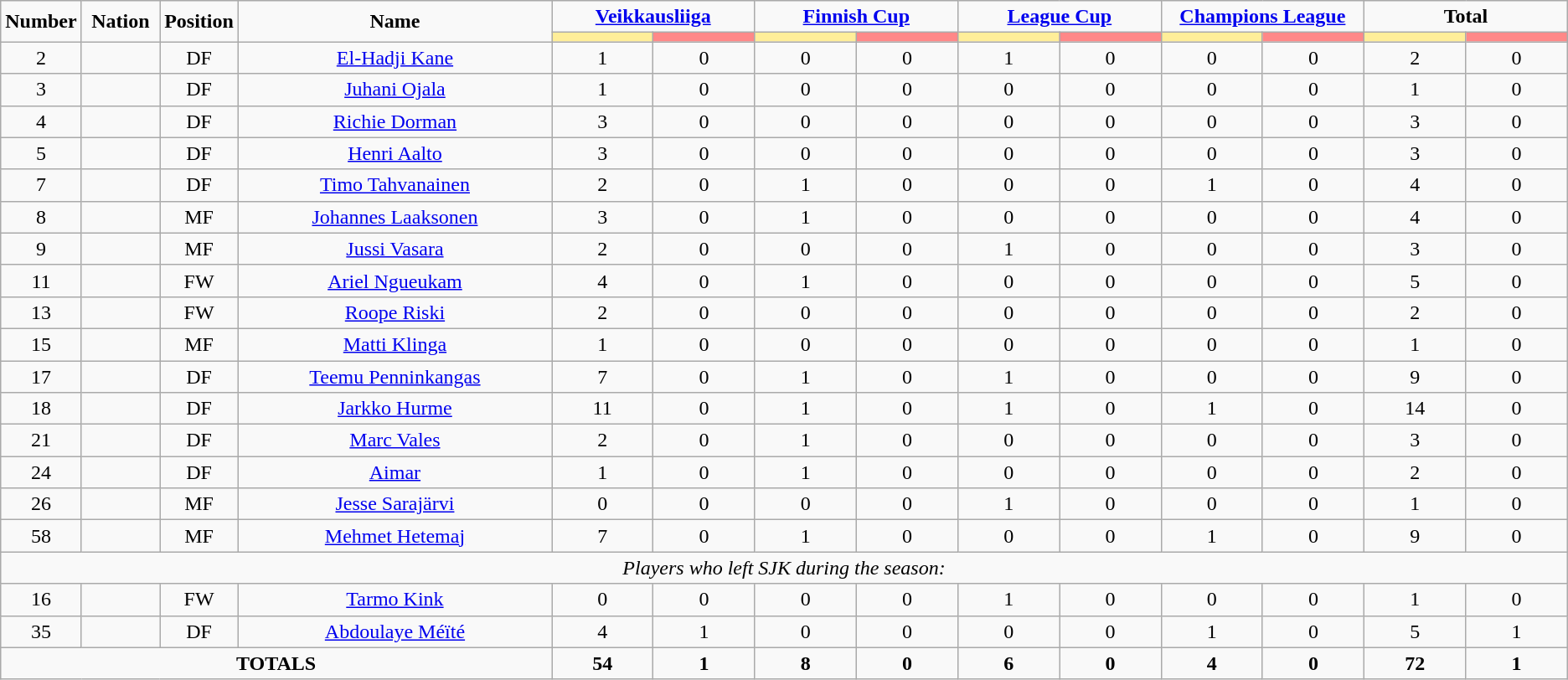<table class="wikitable" style="text-align:center;">
<tr>
<td rowspan="2"  style="width:5%;"><strong>Number</strong></td>
<td rowspan="2"  style="width:5%;"><strong>Nation</strong></td>
<td rowspan="2"  style="width:5%;"><strong>Position</strong></td>
<td rowspan="2"  style="width:20%;"><strong>Name</strong></td>
<td colspan="2"><strong><a href='#'>Veikkausliiga</a></strong></td>
<td colspan="2"><strong><a href='#'>Finnish Cup</a></strong></td>
<td colspan="2"><strong><a href='#'>League Cup</a></strong></td>
<td colspan="2"><strong><a href='#'>Champions League</a></strong></td>
<td colspan="2"><strong>Total</strong></td>
</tr>
<tr>
<th style="width:60px; background:#fe9;"></th>
<th style="width:60px; background:#ff8888;"></th>
<th style="width:60px; background:#fe9;"></th>
<th style="width:60px; background:#ff8888;"></th>
<th style="width:60px; background:#fe9;"></th>
<th style="width:60px; background:#ff8888;"></th>
<th style="width:60px; background:#fe9;"></th>
<th style="width:60px; background:#ff8888;"></th>
<th style="width:60px; background:#fe9;"></th>
<th style="width:60px; background:#ff8888;"></th>
</tr>
<tr>
<td>2</td>
<td></td>
<td>DF</td>
<td><a href='#'>El-Hadji Kane</a></td>
<td>1</td>
<td>0</td>
<td>0</td>
<td>0</td>
<td>1</td>
<td>0</td>
<td>0</td>
<td>0</td>
<td>2</td>
<td>0</td>
</tr>
<tr>
<td>3</td>
<td></td>
<td>DF</td>
<td><a href='#'>Juhani Ojala</a></td>
<td>1</td>
<td>0</td>
<td>0</td>
<td>0</td>
<td>0</td>
<td>0</td>
<td>0</td>
<td>0</td>
<td>1</td>
<td>0</td>
</tr>
<tr>
<td>4</td>
<td></td>
<td>DF</td>
<td><a href='#'>Richie Dorman</a></td>
<td>3</td>
<td>0</td>
<td>0</td>
<td>0</td>
<td>0</td>
<td>0</td>
<td>0</td>
<td>0</td>
<td>3</td>
<td>0</td>
</tr>
<tr>
<td>5</td>
<td></td>
<td>DF</td>
<td><a href='#'>Henri Aalto</a></td>
<td>3</td>
<td>0</td>
<td>0</td>
<td>0</td>
<td>0</td>
<td>0</td>
<td>0</td>
<td>0</td>
<td>3</td>
<td>0</td>
</tr>
<tr>
<td>7</td>
<td></td>
<td>DF</td>
<td><a href='#'>Timo Tahvanainen</a></td>
<td>2</td>
<td>0</td>
<td>1</td>
<td>0</td>
<td>0</td>
<td>0</td>
<td>1</td>
<td>0</td>
<td>4</td>
<td>0</td>
</tr>
<tr>
<td>8</td>
<td></td>
<td>MF</td>
<td><a href='#'>Johannes Laaksonen</a></td>
<td>3</td>
<td>0</td>
<td>1</td>
<td>0</td>
<td>0</td>
<td>0</td>
<td>0</td>
<td>0</td>
<td>4</td>
<td>0</td>
</tr>
<tr>
<td>9</td>
<td></td>
<td>MF</td>
<td><a href='#'>Jussi Vasara</a></td>
<td>2</td>
<td>0</td>
<td>0</td>
<td>0</td>
<td>1</td>
<td>0</td>
<td>0</td>
<td>0</td>
<td>3</td>
<td>0</td>
</tr>
<tr>
<td>11</td>
<td></td>
<td>FW</td>
<td><a href='#'>Ariel Ngueukam</a></td>
<td>4</td>
<td>0</td>
<td>1</td>
<td>0</td>
<td>0</td>
<td>0</td>
<td>0</td>
<td>0</td>
<td>5</td>
<td>0</td>
</tr>
<tr>
<td>13</td>
<td></td>
<td>FW</td>
<td><a href='#'>Roope Riski</a></td>
<td>2</td>
<td>0</td>
<td>0</td>
<td>0</td>
<td>0</td>
<td>0</td>
<td>0</td>
<td>0</td>
<td>2</td>
<td>0</td>
</tr>
<tr>
<td>15</td>
<td></td>
<td>MF</td>
<td><a href='#'>Matti Klinga</a></td>
<td>1</td>
<td>0</td>
<td>0</td>
<td>0</td>
<td>0</td>
<td>0</td>
<td>0</td>
<td>0</td>
<td>1</td>
<td>0</td>
</tr>
<tr>
<td>17</td>
<td></td>
<td>DF</td>
<td><a href='#'>Teemu Penninkangas</a></td>
<td>7</td>
<td>0</td>
<td>1</td>
<td>0</td>
<td>1</td>
<td>0</td>
<td>0</td>
<td>0</td>
<td>9</td>
<td>0</td>
</tr>
<tr>
<td>18</td>
<td></td>
<td>DF</td>
<td><a href='#'>Jarkko Hurme</a></td>
<td>11</td>
<td>0</td>
<td>1</td>
<td>0</td>
<td>1</td>
<td>0</td>
<td>1</td>
<td>0</td>
<td>14</td>
<td>0</td>
</tr>
<tr>
<td>21</td>
<td></td>
<td>DF</td>
<td><a href='#'>Marc Vales</a></td>
<td>2</td>
<td>0</td>
<td>1</td>
<td>0</td>
<td>0</td>
<td>0</td>
<td>0</td>
<td>0</td>
<td>3</td>
<td>0</td>
</tr>
<tr>
<td>24</td>
<td></td>
<td>DF</td>
<td><a href='#'>Aimar</a></td>
<td>1</td>
<td>0</td>
<td>1</td>
<td>0</td>
<td>0</td>
<td>0</td>
<td>0</td>
<td>0</td>
<td>2</td>
<td>0</td>
</tr>
<tr>
<td>26</td>
<td></td>
<td>MF</td>
<td><a href='#'>Jesse Sarajärvi</a></td>
<td>0</td>
<td>0</td>
<td>0</td>
<td>0</td>
<td>1</td>
<td>0</td>
<td>0</td>
<td>0</td>
<td>1</td>
<td>0</td>
</tr>
<tr>
<td>58</td>
<td></td>
<td>MF</td>
<td><a href='#'>Mehmet Hetemaj</a></td>
<td>7</td>
<td>0</td>
<td>1</td>
<td>0</td>
<td>0</td>
<td>0</td>
<td>1</td>
<td>0</td>
<td>9</td>
<td>0</td>
</tr>
<tr>
<td colspan="14"><em>Players who left SJK during the season:</em></td>
</tr>
<tr>
<td>16</td>
<td></td>
<td>FW</td>
<td><a href='#'>Tarmo Kink</a></td>
<td>0</td>
<td>0</td>
<td>0</td>
<td>0</td>
<td>1</td>
<td>0</td>
<td>0</td>
<td>0</td>
<td>1</td>
<td>0</td>
</tr>
<tr>
<td>35</td>
<td></td>
<td>DF</td>
<td><a href='#'>Abdoulaye Méïté</a></td>
<td>4</td>
<td>1</td>
<td>0</td>
<td>0</td>
<td>0</td>
<td>0</td>
<td>1</td>
<td>0</td>
<td>5</td>
<td>1</td>
</tr>
<tr>
<td colspan="4"><strong>TOTALS</strong></td>
<td><strong>54</strong></td>
<td><strong>1</strong></td>
<td><strong>8</strong></td>
<td><strong>0</strong></td>
<td><strong>6</strong></td>
<td><strong>0</strong></td>
<td><strong>4</strong></td>
<td><strong>0</strong></td>
<td><strong>72</strong></td>
<td><strong>1</strong></td>
</tr>
</table>
